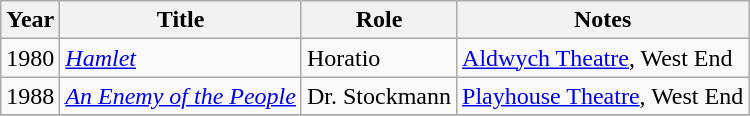<table class="wikitable">
<tr>
<th scope="col">Year</th>
<th scope="col">Title</th>
<th scope="col">Role</th>
<th class="unsortable" scope="col">Notes</th>
</tr>
<tr>
<td>1980</td>
<td><em><a href='#'>Hamlet</a></em></td>
<td>Horatio</td>
<td><a href='#'>Aldwych Theatre</a>, West End</td>
</tr>
<tr>
<td>1988</td>
<td><em><a href='#'>An Enemy of the People</a></em></td>
<td>Dr. Stockmann</td>
<td><a href='#'>Playhouse Theatre</a>, West End</td>
</tr>
<tr>
</tr>
</table>
